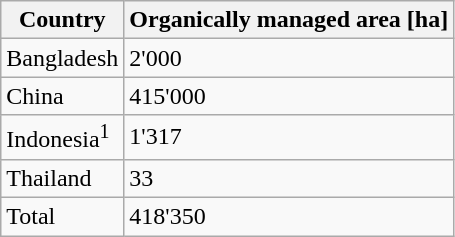<table class="wikitable">
<tr>
<th>Country</th>
<th>Organically managed area [ha]</th>
</tr>
<tr>
<td>Bangladesh</td>
<td>2'000</td>
</tr>
<tr>
<td>China</td>
<td>415'000</td>
</tr>
<tr>
<td>Indonesia<sup>1</sup></td>
<td>1'317</td>
</tr>
<tr>
<td>Thailand</td>
<td>33</td>
</tr>
<tr>
<td>Total</td>
<td>418'350</td>
</tr>
</table>
